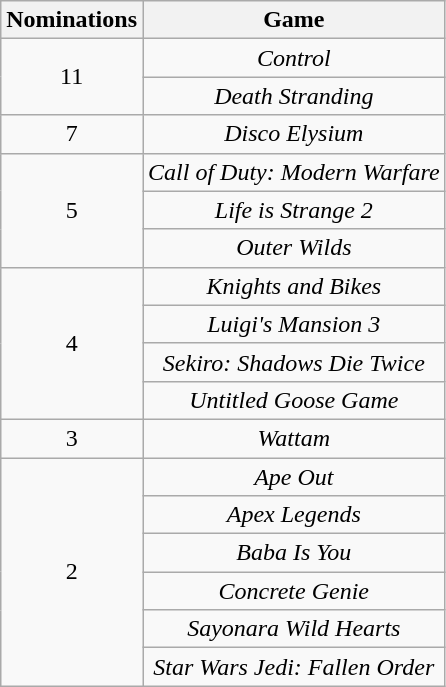<table class="wikitable" style="text-align:center;">
<tr>
<th scope="col" width="55">Nominations</th>
<th scope="col" align="center">Game</th>
</tr>
<tr>
<td rowspan="2" style="text-align:center">11</td>
<td><em>Control</em></td>
</tr>
<tr>
<td><em>Death Stranding</em></td>
</tr>
<tr>
<td style="text-align:center">7</td>
<td><em>Disco Elysium</em></td>
</tr>
<tr>
<td rowspan="3" style="text-align:center">5</td>
<td><em>Call of Duty: Modern Warfare</em></td>
</tr>
<tr>
<td><em>Life is Strange 2</em></td>
</tr>
<tr>
<td><em>Outer Wilds</em></td>
</tr>
<tr>
<td rowspan="4" style="text-align:center">4</td>
<td><em>Knights and Bikes</em></td>
</tr>
<tr>
<td><em>Luigi's Mansion 3</em></td>
</tr>
<tr>
<td><em>Sekiro: Shadows Die Twice</em></td>
</tr>
<tr>
<td><em>Untitled Goose Game</em></td>
</tr>
<tr>
<td rowspan="1" style="text-align:center">3</td>
<td><em>Wattam</em></td>
</tr>
<tr>
<td rowspan="6" style="text-align:center">2</td>
<td><em>Ape Out</em></td>
</tr>
<tr>
<td><em>Apex Legends</em></td>
</tr>
<tr>
<td><em>Baba Is You</em></td>
</tr>
<tr>
<td><em>Concrete Genie</em></td>
</tr>
<tr>
<td><em>Sayonara Wild Hearts</em></td>
</tr>
<tr>
<td><em>Star Wars Jedi: Fallen Order</em></td>
</tr>
</table>
